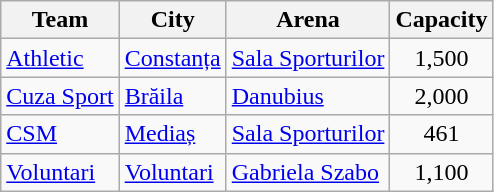<table class="wikitable sortable">
<tr>
<th>Team</th>
<th>City</th>
<th>Arena</th>
<th>Capacity</th>
</tr>
<tr>
<td><a href='#'>Athletic</a></td>
<td><a href='#'>Constanța</a></td>
<td><a href='#'>Sala Sporturilor</a></td>
<td align=center>1,500</td>
</tr>
<tr>
<td><a href='#'>Cuza Sport</a></td>
<td><a href='#'>Brăila</a></td>
<td><a href='#'>Danubius</a></td>
<td align=center>2,000</td>
</tr>
<tr>
<td><a href='#'>CSM</a></td>
<td><a href='#'>Mediaș</a></td>
<td><a href='#'>Sala Sporturilor</a></td>
<td align=center>461</td>
</tr>
<tr>
<td><a href='#'>Voluntari</a></td>
<td><a href='#'>Voluntari</a></td>
<td><a href='#'>Gabriela Szabo</a></td>
<td align=center>1,100</td>
</tr>
</table>
